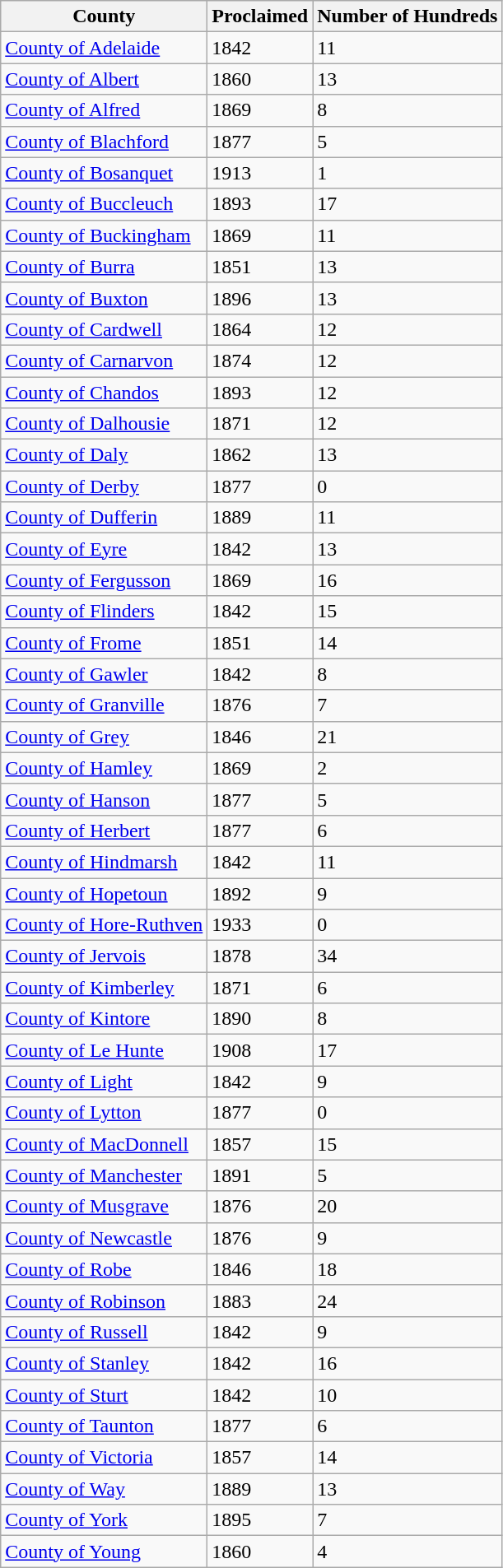<table class="wikitable sortable" style="text-align:left">
<tr>
<th>County</th>
<th>Proclaimed</th>
<th>Number of Hundreds</th>
</tr>
<tr>
<td><a href='#'>County of Adelaide</a></td>
<td>1842</td>
<td>11</td>
</tr>
<tr>
<td><a href='#'>County of Albert</a></td>
<td>1860</td>
<td>13</td>
</tr>
<tr>
<td><a href='#'>County of Alfred</a></td>
<td>1869</td>
<td>8</td>
</tr>
<tr>
<td><a href='#'>County of Blachford</a></td>
<td>1877</td>
<td>5</td>
</tr>
<tr>
<td><a href='#'>County of Bosanquet</a></td>
<td>1913</td>
<td>1</td>
</tr>
<tr>
<td><a href='#'>County of Buccleuch</a></td>
<td>1893</td>
<td>17</td>
</tr>
<tr>
<td><a href='#'>County of Buckingham</a></td>
<td>1869</td>
<td>11</td>
</tr>
<tr>
<td><a href='#'>County of Burra</a></td>
<td>1851</td>
<td>13</td>
</tr>
<tr>
<td><a href='#'>County of Buxton</a></td>
<td>1896</td>
<td>13</td>
</tr>
<tr>
<td><a href='#'>County of Cardwell</a></td>
<td>1864</td>
<td>12</td>
</tr>
<tr>
<td><a href='#'>County of Carnarvon</a></td>
<td>1874</td>
<td>12</td>
</tr>
<tr>
<td><a href='#'>County of Chandos</a></td>
<td>1893</td>
<td>12</td>
</tr>
<tr>
<td><a href='#'>County of Dalhousie</a></td>
<td>1871</td>
<td>12</td>
</tr>
<tr>
<td><a href='#'>County of Daly</a></td>
<td>1862</td>
<td>13</td>
</tr>
<tr>
<td><a href='#'>County of Derby</a></td>
<td>1877</td>
<td>0</td>
</tr>
<tr>
<td><a href='#'>County of Dufferin</a></td>
<td>1889</td>
<td>11</td>
</tr>
<tr>
<td><a href='#'>County of Eyre</a></td>
<td>1842</td>
<td>13</td>
</tr>
<tr>
<td><a href='#'>County of Fergusson</a></td>
<td>1869</td>
<td>16</td>
</tr>
<tr>
<td><a href='#'>County of Flinders</a></td>
<td>1842</td>
<td>15</td>
</tr>
<tr>
<td><a href='#'>County of Frome</a></td>
<td>1851</td>
<td>14</td>
</tr>
<tr>
<td><a href='#'>County of Gawler</a></td>
<td>1842</td>
<td>8</td>
</tr>
<tr>
<td><a href='#'>County of Granville</a></td>
<td>1876</td>
<td>7</td>
</tr>
<tr>
<td><a href='#'>County of Grey</a></td>
<td>1846</td>
<td>21</td>
</tr>
<tr>
<td><a href='#'>County of Hamley</a></td>
<td>1869</td>
<td>2</td>
</tr>
<tr>
<td><a href='#'>County of Hanson</a></td>
<td>1877</td>
<td>5</td>
</tr>
<tr>
<td><a href='#'>County of Herbert</a></td>
<td>1877</td>
<td>6</td>
</tr>
<tr>
<td><a href='#'>County of Hindmarsh</a></td>
<td>1842</td>
<td>11</td>
</tr>
<tr>
<td><a href='#'>County of Hopetoun</a></td>
<td>1892</td>
<td>9</td>
</tr>
<tr>
<td><a href='#'>County of Hore-Ruthven</a></td>
<td>1933</td>
<td>0</td>
</tr>
<tr>
<td><a href='#'>County of Jervois</a></td>
<td>1878</td>
<td>34</td>
</tr>
<tr>
<td><a href='#'>County of Kimberley</a></td>
<td>1871</td>
<td>6</td>
</tr>
<tr>
<td><a href='#'>County of Kintore</a></td>
<td>1890</td>
<td>8</td>
</tr>
<tr>
<td><a href='#'>County of Le Hunte</a></td>
<td>1908</td>
<td>17</td>
</tr>
<tr>
<td><a href='#'>County of Light</a></td>
<td>1842</td>
<td>9</td>
</tr>
<tr>
<td><a href='#'>County of Lytton</a></td>
<td>1877</td>
<td>0</td>
</tr>
<tr>
<td><a href='#'>County of MacDonnell</a></td>
<td>1857</td>
<td>15</td>
</tr>
<tr>
<td><a href='#'>County of Manchester</a></td>
<td>1891</td>
<td>5</td>
</tr>
<tr>
<td><a href='#'>County of Musgrave</a></td>
<td>1876</td>
<td>20</td>
</tr>
<tr>
<td><a href='#'>County of Newcastle</a></td>
<td>1876</td>
<td>9</td>
</tr>
<tr>
<td><a href='#'>County of Robe</a></td>
<td>1846</td>
<td>18</td>
</tr>
<tr>
<td><a href='#'>County of Robinson</a></td>
<td>1883</td>
<td>24</td>
</tr>
<tr>
<td><a href='#'>County of Russell</a></td>
<td>1842</td>
<td>9</td>
</tr>
<tr>
<td><a href='#'>County of Stanley</a></td>
<td>1842</td>
<td>16</td>
</tr>
<tr>
<td><a href='#'>County of Sturt</a></td>
<td>1842</td>
<td>10</td>
</tr>
<tr>
<td><a href='#'>County of Taunton</a></td>
<td>1877</td>
<td>6</td>
</tr>
<tr>
<td><a href='#'>County of Victoria</a></td>
<td>1857</td>
<td>14</td>
</tr>
<tr>
<td><a href='#'>County of Way</a></td>
<td>1889</td>
<td>13</td>
</tr>
<tr>
<td><a href='#'>County of York</a></td>
<td>1895</td>
<td>7</td>
</tr>
<tr>
<td><a href='#'>County of Young</a></td>
<td>1860</td>
<td>4</td>
</tr>
</table>
